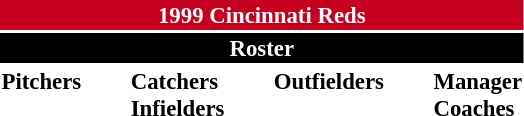<table class="toccolours" style="font-size: 95%;">
<tr>
<th colspan="10" style="background:#c6011f; color:#fff; text-align:center;">1999 Cincinnati Reds</th>
</tr>
<tr>
<td colspan="10" style="background:black; color:#fff; text-align:center;"><strong>Roster</strong></td>
</tr>
<tr>
<td valign="top"><strong>Pitchers</strong><br>















</td>
<td style="width:25px;"></td>
<td valign="top"><strong>Catchers</strong><br>


<strong>Infielders</strong>








</td>
<td style="width:25px;"></td>
<td valign="top"><strong>Outfielders</strong><br>




</td>
<td style="width:25px;"></td>
<td valign="top"><strong>Manager</strong><br>
<strong>Coaches</strong>






</td>
</tr>
</table>
